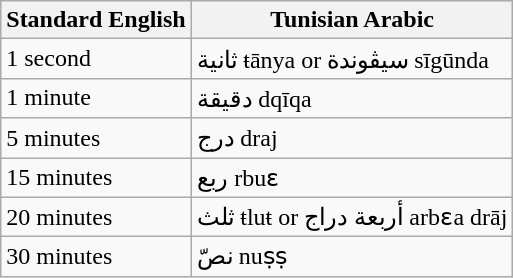<table class="wikitable">
<tr>
<th>Standard English</th>
<th>Tunisian Arabic</th>
</tr>
<tr>
<td>1 second</td>
<td>ثانية ŧānya or سيڨوندة sīgūnda</td>
</tr>
<tr>
<td>1 minute</td>
<td>دقيقة dqīqa</td>
</tr>
<tr>
<td>5 minutes</td>
<td>درج draj</td>
</tr>
<tr>
<td>15 minutes</td>
<td>ربع rbuɛ</td>
</tr>
<tr>
<td>20 minutes</td>
<td>ثلث ŧluŧ or أربعة دراج arbɛa drāj</td>
</tr>
<tr>
<td>30 minutes</td>
<td>نصّ nuṣṣ</td>
</tr>
</table>
